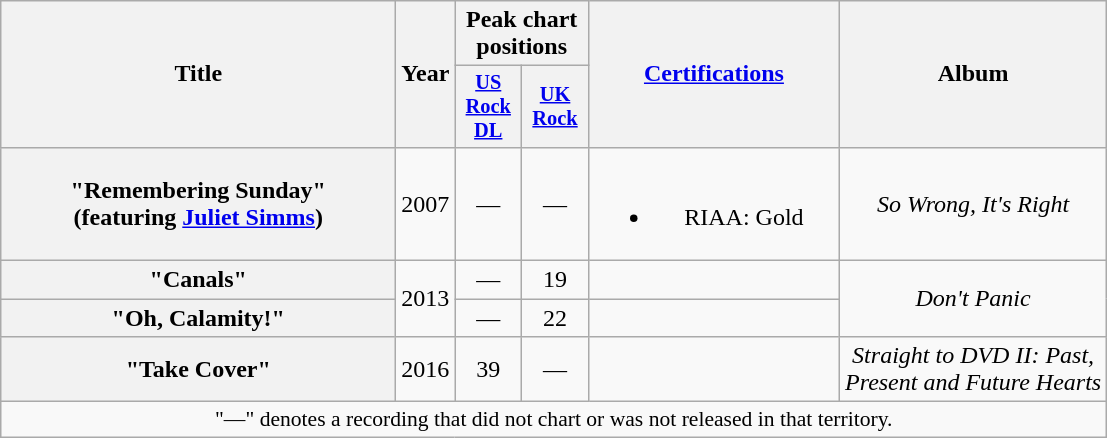<table class="wikitable plainrowheaders" style="text-align:center;">
<tr>
<th scope="col" rowspan="2" style="width:16em;">Title</th>
<th scope="col" rowspan="2">Year</th>
<th scope="col" colspan="2">Peak chart positions</th>
<th scope="col" rowspan="2" style="width:10em;"><a href='#'>Certifications</a></th>
<th scope="col" rowspan="2">Album</th>
</tr>
<tr>
<th scope="col" style="width:2.8em;font-size:85%;"><a href='#'>US<br>Rock<br>DL</a><br></th>
<th scope="col" style="width:2.8em;font-size:85%;"><a href='#'>UK<br>Rock</a><br></th>
</tr>
<tr>
<th scope="row">"Remembering Sunday"<br><span>(featuring <a href='#'>Juliet Simms</a>)</span></th>
<td>2007</td>
<td>—</td>
<td>—</td>
<td><br><ul><li>RIAA: Gold</li></ul></td>
<td><em>So Wrong, It's Right</em></td>
</tr>
<tr>
<th scope="row">"Canals"</th>
<td rowspan="2">2013</td>
<td>—</td>
<td>19</td>
<td></td>
<td rowspan="2"><em>Don't Panic</em></td>
</tr>
<tr>
<th scope="row">"Oh, Calamity!"</th>
<td>—</td>
<td>22</td>
<td></td>
</tr>
<tr>
<th scope="row">"Take Cover"</th>
<td>2016</td>
<td>39</td>
<td>—</td>
<td></td>
<td><em>Straight to DVD II: Past, <br>Present and Future Hearts</em></td>
</tr>
<tr>
<td colspan="9" style="font-size:90%">"—" denotes a recording that did not chart or was not released in that territory.</td>
</tr>
</table>
